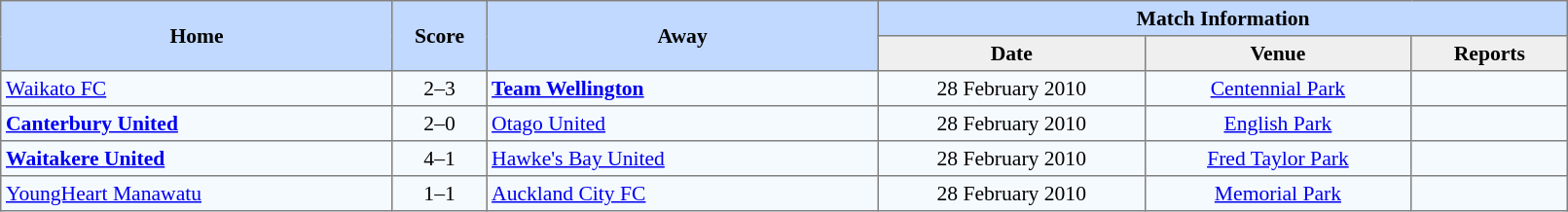<table border=1 style="border-collapse:collapse; font-size:90%; text-align:center;" cellpadding=3 cellspacing=0 width=85%>
<tr bgcolor=#C1D8FF>
<th rowspan=2 width=25%>Home</th>
<th rowspan=2 width=6%>Score</th>
<th rowspan=2 width=25%>Away</th>
<th colspan=6>Match Information</th>
</tr>
<tr bgcolor=#EFEFEF>
<th width=17%>Date</th>
<th width=17%>Venue</th>
<th width=10%>Reports</th>
</tr>
<tr bgcolor=#F5FAFF>
<td align=left> <a href='#'>Waikato FC</a></td>
<td>2–3</td>
<td align=left> <strong><a href='#'>Team Wellington</a></strong></td>
<td>28 February 2010</td>
<td><a href='#'>Centennial Park</a></td>
<td></td>
</tr>
<tr bgcolor=#F5FAFF>
<td align=left> <strong><a href='#'>Canterbury United</a></strong></td>
<td>2–0</td>
<td align=left> <a href='#'>Otago United</a></td>
<td>28 February 2010</td>
<td><a href='#'>English Park</a></td>
<td> </td>
</tr>
<tr bgcolor=#F5FAFF>
<td align=left> <strong><a href='#'>Waitakere United</a></strong></td>
<td>4–1</td>
<td align=left> <a href='#'>Hawke's Bay United</a></td>
<td>28 February 2010</td>
<td><a href='#'>Fred Taylor Park</a></td>
<td></td>
</tr>
<tr bgcolor=#F5FAFF>
<td align=left> <a href='#'>YoungHeart Manawatu</a></td>
<td>1–1</td>
<td align=left> <a href='#'>Auckland City FC</a></td>
<td>28 February 2010</td>
<td><a href='#'>Memorial Park</a></td>
<td></td>
</tr>
</table>
